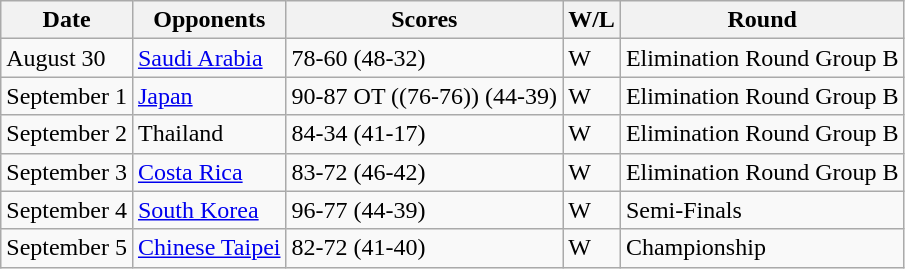<table class="wikitable">
<tr>
<th>Date</th>
<th>Opponents</th>
<th>Scores</th>
<th>W/L</th>
<th>Round</th>
</tr>
<tr>
<td>August 30</td>
<td> <a href='#'>Saudi Arabia</a></td>
<td>78-60 (48-32)</td>
<td>W</td>
<td>Elimination Round Group B</td>
</tr>
<tr>
<td>September 1</td>
<td> <a href='#'>Japan</a></td>
<td>90-87 OT ((76-76)) (44-39)</td>
<td>W</td>
<td>Elimination Round Group B</td>
</tr>
<tr>
<td>September 2</td>
<td> Thailand</td>
<td>84-34 (41-17)</td>
<td>W</td>
<td>Elimination Round Group B</td>
</tr>
<tr>
<td>September 3</td>
<td> <a href='#'>Costa Rica</a></td>
<td>83-72 (46-42)</td>
<td>W</td>
<td>Elimination Round Group B</td>
</tr>
<tr>
<td>September 4</td>
<td> <a href='#'>South Korea</a></td>
<td>96-77 (44-39)</td>
<td>W</td>
<td>Semi-Finals</td>
</tr>
<tr>
<td>September 5</td>
<td> <a href='#'>Chinese Taipei</a></td>
<td>82-72 (41-40)</td>
<td>W</td>
<td>Championship</td>
</tr>
</table>
